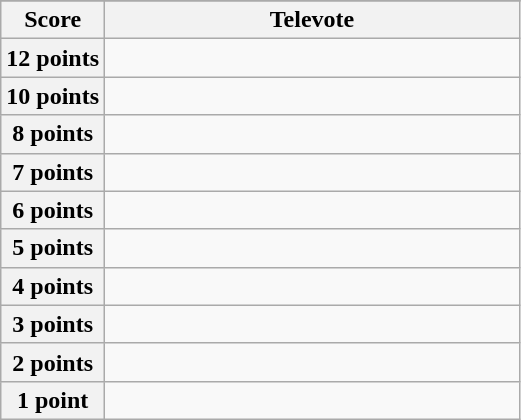<table class="wikitable">
<tr>
</tr>
<tr>
<th scope="col" width="20%">Score</th>
<th scope="col" width="80%">Televote</th>
</tr>
<tr>
<th scope="row">12 points</th>
<td></td>
</tr>
<tr>
<th scope="row">10 points</th>
<td></td>
</tr>
<tr>
<th scope="row">8 points</th>
<td></td>
</tr>
<tr>
<th scope="row">7 points</th>
<td></td>
</tr>
<tr>
<th scope="row">6 points</th>
<td></td>
</tr>
<tr>
<th scope="row">5 points</th>
<td></td>
</tr>
<tr>
<th scope="row">4 points</th>
<td></td>
</tr>
<tr>
<th scope="row">3 points</th>
<td></td>
</tr>
<tr>
<th scope="row">2 points</th>
<td></td>
</tr>
<tr>
<th scope="row">1 point</th>
<td></td>
</tr>
</table>
